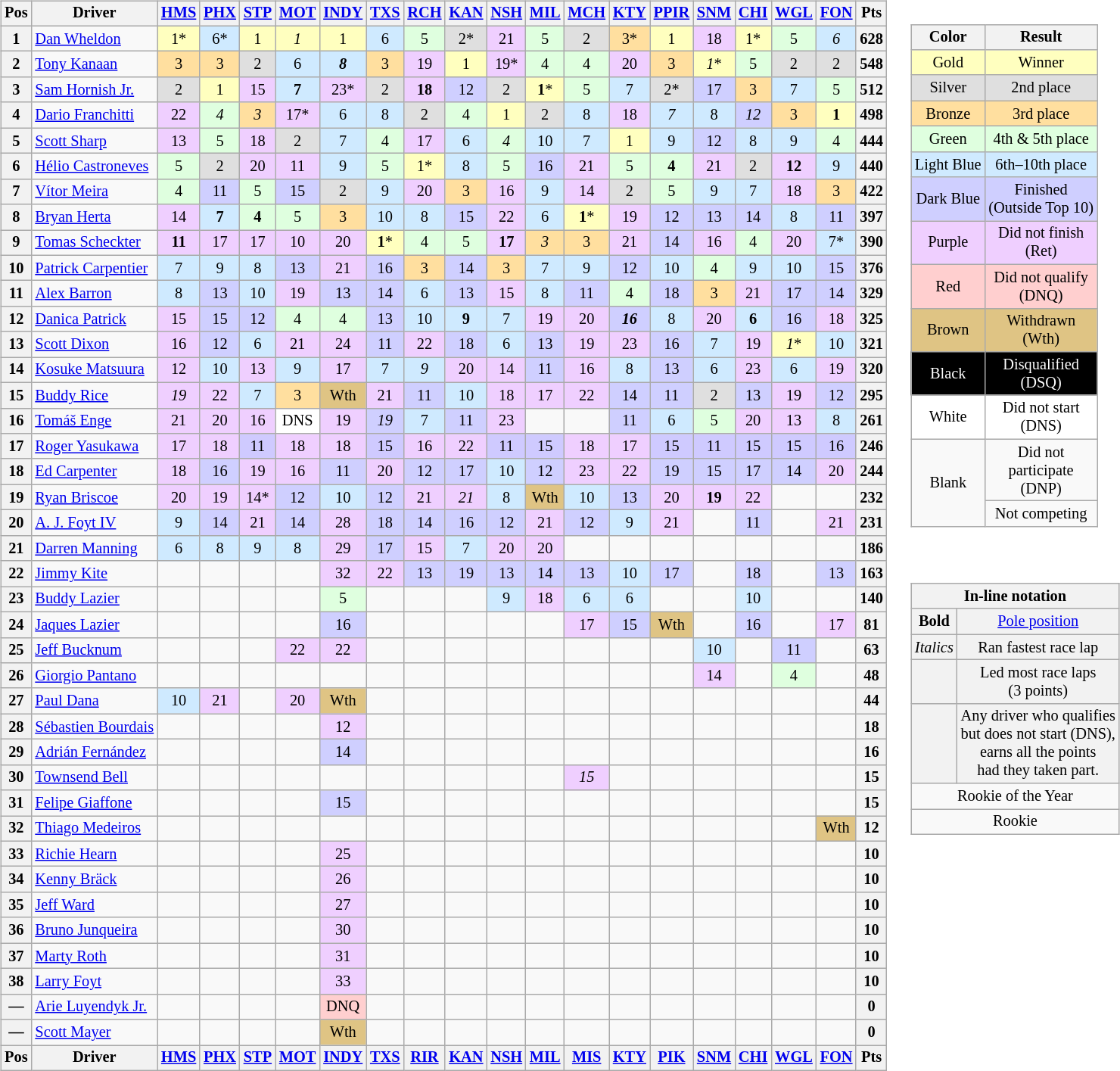<table>
<tr>
<td><br><table class="wikitable" style="font-size: 85%">
<tr valign="top">
<th valign="middle">Pos</th>
<th valign="middle">Driver</th>
<th><a href='#'>HMS</a></th>
<th><a href='#'>PHX</a></th>
<th><a href='#'>STP</a></th>
<th><a href='#'>MOT</a></th>
<th><a href='#'>INDY</a></th>
<th><a href='#'>TXS</a></th>
<th><a href='#'>RCH</a></th>
<th><a href='#'>KAN</a></th>
<th><a href='#'>NSH</a></th>
<th><a href='#'>MIL</a></th>
<th><a href='#'>MCH</a></th>
<th><a href='#'>KTY</a></th>
<th><a href='#'>PPIR</a></th>
<th><a href='#'>SNM</a></th>
<th><a href='#'>CHI</a></th>
<th><a href='#'>WGL</a></th>
<th><a href='#'>FON</a></th>
<th valign="middle">Pts</th>
</tr>
<tr>
<th>1</th>
<td> <a href='#'>Dan Wheldon</a></td>
<td style="background:#ffffbf; text-align:center;">1*</td>
<td style="background:#cfeaff; text-align:center;">6*</td>
<td style="background:#ffffbf; text-align:center;">1</td>
<td style="background:#ffffbf; text-align:center;"><em>1</em></td>
<td style="background:#ffffbf; text-align:center;">1</td>
<td style="background:#cfeaff; text-align:center;">6</td>
<td style="background:#dfffdf; text-align:center;">5</td>
<td style="background:#dfdfdf; text-align:center;">2*</td>
<td style="background:#efcfff; text-align:center;">21</td>
<td style="background:#dfffdf; text-align:center;">5</td>
<td style="background:#dfdfdf; text-align:center;">2</td>
<td style="background:#ffdf9f; text-align:center;">3*</td>
<td style="background:#ffffbf; text-align:center;">1</td>
<td style="background:#efcfff; text-align:center;">18</td>
<td style="background:#ffffbf; text-align:center;">1*</td>
<td style="background:#dfffdf; text-align:center;">5</td>
<td style="background:#cfeaff; text-align:center;"><em>6</em></td>
<th>628</th>
</tr>
<tr>
<th>2</th>
<td> <a href='#'>Tony Kanaan</a></td>
<td style="background:#ffdf9f; text-align:center;">3</td>
<td style="background:#ffdf9f; text-align:center;">3</td>
<td style="background:#dfdfdf; text-align:center;">2</td>
<td style="background:#cfeaff; text-align:center;">6</td>
<td style="background:#cfeaff; text-align:center;"><strong><em>8</em></strong></td>
<td style="background:#ffdf9f; text-align:center;">3</td>
<td style="background:#efcfff; text-align:center;">19</td>
<td style="background:#ffffbf; text-align:center;">1</td>
<td style="background:#efcfff; text-align:center;">19*</td>
<td style="background:#dfffdf; text-align:center;">4</td>
<td style="background:#dfffdf; text-align:center;">4</td>
<td style="background:#efcfff; text-align:center;">20</td>
<td style="background:#ffdf9f; text-align:center;">3</td>
<td style="background:#ffffbf; text-align:center;"><em>1</em>*</td>
<td style="background:#dfffdf; text-align:center;">5</td>
<td style="background:#dfdfdf; text-align:center;">2</td>
<td style="background:#dfdfdf; text-align:center;">2</td>
<th>548</th>
</tr>
<tr>
<th>3</th>
<td> <a href='#'>Sam Hornish Jr.</a></td>
<td style="background:#dfdfdf; text-align:center;">2</td>
<td style="background:#ffffbf; text-align:center;">1</td>
<td style="background:#efcfff; text-align:center;">15</td>
<td style="background:#cfeaff; text-align:center;"><strong>7</strong></td>
<td style="background:#efcfff; text-align:center;">23*</td>
<td style="background:#dfdfdf; text-align:center;">2</td>
<td style="background:#efcfff; text-align:center;"><strong>18</strong></td>
<td style="background:#cfcfff; text-align:center;">12</td>
<td style="background:#dfdfdf; text-align:center;">2</td>
<td style="background:#ffffbf; text-align:center;"><strong>1</strong>*</td>
<td style="background:#dfffdf; text-align:center;">5</td>
<td style="background:#cfeaff; text-align:center;">7</td>
<td style="background:#dfdfdf; text-align:center;">2*</td>
<td style="background:#cfcfff; text-align:center;">17</td>
<td style="background:#ffdf9f; text-align:center;">3</td>
<td style="background:#cfeaff; text-align:center;">7</td>
<td style="background:#dfffdf; text-align:center;">5</td>
<th>512</th>
</tr>
<tr>
<th>4</th>
<td> <a href='#'>Dario Franchitti</a></td>
<td style="background:#efcfff; text-align:center;">22</td>
<td style="background:#dfffdf; text-align:center;"><em>4</em></td>
<td style="background:#ffdf9f; text-align:center;"><em>3</em></td>
<td style="background:#efcfff; text-align:center;">17*</td>
<td style="background:#cfeaff; text-align:center;">6</td>
<td style="background:#cfeaff; text-align:center;">8</td>
<td style="background:#dfdfdf; text-align:center;">2</td>
<td style="background:#dfffdf; text-align:center;">4</td>
<td style="background:#ffffbf; text-align:center;">1</td>
<td style="background:#dfdfdf; text-align:center;">2</td>
<td style="background:#cfeaff; text-align:center;">8</td>
<td style="background:#efcfff; text-align:center;">18</td>
<td style="background:#cfeaff; text-align:center;"><em>7</em></td>
<td style="background:#cfeaff; text-align:center;">8</td>
<td style="background:#cfcfff; text-align:center;"><em>12</em></td>
<td style="background:#ffdf9f; text-align:center;">3</td>
<td style="background:#ffffbf; text-align:center;"><strong>1</strong></td>
<th>498</th>
</tr>
<tr>
<th>5</th>
<td> <a href='#'>Scott Sharp</a></td>
<td style="background:#efcfff; text-align:center;">13</td>
<td style="background:#dfffdf; text-align:center;">5</td>
<td style="background:#efcfff; text-align:center;">18</td>
<td style="background:#dfdfdf; text-align:center;">2</td>
<td style="background:#cfeaff; text-align:center;">7</td>
<td style="background:#dfffdf; text-align:center;">4</td>
<td style="background:#efcfff; text-align:center;">17</td>
<td style="background:#cfeaff; text-align:center;">6</td>
<td style="background:#dfffdf; text-align:center;"><em>4</em></td>
<td style="background:#cfeaff; text-align:center;">10</td>
<td style="background:#cfeaff; text-align:center;">7</td>
<td style="background:#ffffbf; text-align:center;">1</td>
<td style="background:#cfeaff; text-align:center;">9</td>
<td style="background:#cfcfff; text-align:center;">12</td>
<td style="background:#cfeaff; text-align:center;">8</td>
<td style="background:#cfeaff; text-align:center;">9</td>
<td style="background:#dfffdf; text-align:center;">4</td>
<th>444</th>
</tr>
<tr>
<th>6</th>
<td> <a href='#'>Hélio Castroneves</a></td>
<td style="background:#dfffdf; text-align:center;">5</td>
<td style="background:#dfdfdf; text-align:center;">2</td>
<td style="background:#efcfff; text-align:center;">20</td>
<td style="background:#efcfff; text-align:center;">11</td>
<td style="background:#cfeaff; text-align:center;">9</td>
<td style="background:#dfffdf; text-align:center;">5</td>
<td style="background:#ffffbf; text-align:center;">1*</td>
<td style="background:#cfeaff; text-align:center;">8</td>
<td style="background:#dfffdf; text-align:center;">5</td>
<td style="background:#cfcfff; text-align:center;">16</td>
<td style="background:#efcfff; text-align:center;">21</td>
<td style="background:#dfffdf; text-align:center;">5</td>
<td style="background:#dfffdf; text-align:center;"><strong>4</strong></td>
<td style="background:#efcfff; text-align:center;">21</td>
<td style="background:#dfdfdf; text-align:center;">2</td>
<td style="background:#efcfff; text-align:center;"><strong>12</strong></td>
<td style="background:#cfeaff; text-align:center;">9</td>
<th>440</th>
</tr>
<tr>
<th>7</th>
<td> <a href='#'>Vítor Meira</a></td>
<td style="background:#dfffdf; text-align:center;">4</td>
<td style="background:#cfcfff; text-align:center;">11</td>
<td style="background:#dfffdf; text-align:center;">5</td>
<td style="background:#cfcfff; text-align:center;">15</td>
<td style="background:#dfdfdf; text-align:center;">2</td>
<td style="background:#cfeaff; text-align:center;">9</td>
<td style="background:#efcfff; text-align:center;">20</td>
<td style="background:#ffdf9f; text-align:center;">3</td>
<td style="background:#efcfff; text-align:center;">16</td>
<td style="background:#cfeaff; text-align:center;">9</td>
<td style="background:#efcfff; text-align:center;">14</td>
<td style="background:#dfdfdf; text-align:center;">2</td>
<td style="background:#dfffdf; text-align:center;">5</td>
<td style="background:#cfeaff; text-align:center;">9</td>
<td style="background:#cfeaff; text-align:center;">7</td>
<td style="background:#efcfff; text-align:center;">18</td>
<td style="background:#ffdf9f; text-align:center;">3</td>
<th>422</th>
</tr>
<tr>
<th>8</th>
<td> <a href='#'>Bryan Herta</a></td>
<td style="background:#efcfff; text-align:center;">14</td>
<td style="background:#cfeaff; text-align:center;"><strong>7</strong></td>
<td style="background:#dfffdf; text-align:center;"><strong>4</strong></td>
<td style="background:#dfffdf; text-align:center;">5</td>
<td style="background:#ffdf9f; text-align:center;">3</td>
<td style="background:#cfeaff; text-align:center;">10</td>
<td style="background:#cfeaff; text-align:center;">8</td>
<td style="background:#cfcfff; text-align:center;">15</td>
<td style="background:#efcfff; text-align:center;">22</td>
<td style="background:#cfeaff; text-align:center;">6</td>
<td style="background:#ffffbf; text-align:center;"><strong>1</strong>*</td>
<td style="background:#efcfff; text-align:center;">19</td>
<td style="background:#cfcfff; text-align:center;">12</td>
<td style="background:#cfcfff; text-align:center;">13</td>
<td style="background:#cfcfff; text-align:center;">14</td>
<td style="background:#cfeaff; text-align:center;">8</td>
<td style="background:#cfcfff; text-align:center;">11</td>
<th>397</th>
</tr>
<tr>
<th>9</th>
<td> <a href='#'>Tomas Scheckter</a></td>
<td style="background:#efcfff; text-align:center;"><strong>11</strong></td>
<td style="background:#efcfff; text-align:center;">17</td>
<td style="background:#efcfff; text-align:center;">17</td>
<td style="background:#efcfff; text-align:center;">10</td>
<td style="background:#efcfff; text-align:center;">20</td>
<td style="background:#ffffbf; text-align:center;"><strong>1</strong>*</td>
<td style="background:#dfffdf; text-align:center;">4</td>
<td style="background:#dfffdf; text-align:center;">5</td>
<td style="background:#efcfff; text-align:center;"><strong>17</strong></td>
<td style="background:#ffdf9f; text-align:center;"><em>3</em></td>
<td style="background:#ffdf9f; text-align:center;">3</td>
<td style="background:#efcfff; text-align:center;">21</td>
<td style="background:#cfcfff; text-align:center;">14</td>
<td style="background:#efcfff; text-align:center;">16</td>
<td style="background:#dfffdf; text-align:center;">4</td>
<td style="background:#efcfff; text-align:center;">20</td>
<td style="background:#cfeaff; text-align:center;">7*</td>
<th>390</th>
</tr>
<tr>
<th>10</th>
<td> <a href='#'>Patrick Carpentier</a></td>
<td style="background:#cfeaff; text-align:center;">7</td>
<td style="background:#cfeaff; text-align:center;">9</td>
<td style="background:#cfeaff; text-align:center;">8</td>
<td style="background:#cfcfff; text-align:center;">13</td>
<td style="background:#efcfff; text-align:center;">21</td>
<td style="background:#cfcfff; text-align:center;">16</td>
<td style="background:#ffdf9f; text-align:center;">3</td>
<td style="background:#cfcfff; text-align:center;">14</td>
<td style="background:#ffdf9f; text-align:center;">3</td>
<td style="background:#cfeaff; text-align:center;">7</td>
<td style="background:#cfeaff; text-align:center;">9</td>
<td style="background:#cfcfff; text-align:center;">12</td>
<td style="background:#cfeaff; text-align:center;">10</td>
<td style="background:#dfffdf; text-align:center;">4</td>
<td style="background:#cfeaff; text-align:center;">9</td>
<td style="background:#cfeaff; text-align:center;">10</td>
<td style="background:#cfcfff; text-align:center;">15</td>
<th>376</th>
</tr>
<tr>
<th>11</th>
<td> <a href='#'>Alex Barron</a></td>
<td style="background:#cfeaff; text-align:center;">8</td>
<td style="background:#cfcfff; text-align:center;">13</td>
<td style="background:#cfeaff; text-align:center;">10</td>
<td style="background:#efcfff; text-align:center;">19</td>
<td style="background:#cfcfff; text-align:center;">13</td>
<td style="background:#cfcfff; text-align:center;">14</td>
<td style="background:#cfeaff; text-align:center;">6</td>
<td style="background:#cfcfff; text-align:center;">13</td>
<td style="background:#efcfff; text-align:center;">15</td>
<td style="background:#cfeaff; text-align:center;">8</td>
<td style="background:#cfcfff; text-align:center;">11</td>
<td style="background:#dfffdf; text-align:center;">4</td>
<td style="background:#cfcfff; text-align:center;">18</td>
<td style="background:#ffdf9f; text-align:center;">3</td>
<td style="background:#efcfff; text-align:center;">21</td>
<td style="background:#cfcfff; text-align:center;">17</td>
<td style="background:#cfcfff; text-align:center;">14</td>
<th>329</th>
</tr>
<tr>
<th>12</th>
<td> <a href='#'>Danica Patrick</a> </td>
<td style="background:#efcfff; text-align:center;">15</td>
<td style="background:#cfcfff; text-align:center;">15</td>
<td style="background:#cfcfff; text-align:center;">12</td>
<td style="background:#dfffdf; text-align:center;">4</td>
<td style="background:#dfffdf; text-align:center;">4</td>
<td style="background:#cfcfff; text-align:center;">13</td>
<td style="background:#cfeaff; text-align:center;">10</td>
<td style="background:#cfeaff; text-align:center;"><strong>9</strong></td>
<td style="background:#cfeaff; text-align:center;">7</td>
<td style="background:#efcfff; text-align:center;">19</td>
<td style="background:#efcfff; text-align:center;">20</td>
<td style="background:#cfcfff; text-align:center;"><strong><em>16</em></strong></td>
<td style="background:#cfeaff; text-align:center;">8</td>
<td style="background:#efcfff; text-align:center;">20</td>
<td style="background:#cfeaff; text-align:center;"><strong>6</strong></td>
<td style="background:#cfcfff; text-align:center;">16</td>
<td style="background:#efcfff; text-align:center;">18</td>
<th>325</th>
</tr>
<tr>
<th>13</th>
<td> <a href='#'>Scott Dixon</a></td>
<td style="background:#efcfff; text-align:center;">16</td>
<td style="background:#cfcfff; text-align:center;">12</td>
<td style="background:#cfeaff; text-align:center;">6</td>
<td style="background:#efcfff; text-align:center;">21</td>
<td style="background:#efcfff; text-align:center;">24</td>
<td style="background:#cfcfff; text-align:center;">11</td>
<td style="background:#efcfff; text-align:center;">22</td>
<td style="background:#cfcfff; text-align:center;">18</td>
<td style="background:#cfeaff; text-align:center;">6</td>
<td style="background:#cfcfff; text-align:center;">13</td>
<td style="background:#efcfff; text-align:center;">19</td>
<td style="background:#efcfff; text-align:center;">23</td>
<td style="background:#cfcfff; text-align:center;">16</td>
<td style="background:#cfeaff; text-align:center;">7</td>
<td style="background:#efcfff; text-align:center;">19</td>
<td style="background:#ffffbf; text-align:center;"><em>1</em>*</td>
<td style="background:#cfeaff; text-align:center;">10</td>
<th>321</th>
</tr>
<tr>
<th>14</th>
<td> <a href='#'>Kosuke Matsuura</a></td>
<td style="background:#efcfff; text-align:center;">12</td>
<td style="background:#cfeaff; text-align:center;">10</td>
<td style="background:#efcfff; text-align:center;">13</td>
<td style="background:#cfeaff; text-align:center;">9</td>
<td style="background:#efcfff; text-align:center;">17</td>
<td style="background:#cfeaff; text-align:center;">7</td>
<td style="background:#cfeaff; text-align:center;"><em>9</em></td>
<td style="background:#efcfff; text-align:center;">20</td>
<td style="background:#efcfff; text-align:center;">14</td>
<td style="background:#cfcfff; text-align:center;">11</td>
<td style="background:#efcfff; text-align:center;">16</td>
<td style="background:#cfeaff; text-align:center;">8</td>
<td style="background:#cfcfff; text-align:center;">13</td>
<td style="background:#cfeaff; text-align:center;">6</td>
<td style="background:#efcfff; text-align:center;">23</td>
<td style="background:#cfeaff; text-align:center;">6</td>
<td style="background:#efcfff; text-align:center;">19</td>
<th>320</th>
</tr>
<tr>
<th>15</th>
<td> <a href='#'>Buddy Rice</a></td>
<td style="background:#efcfff; text-align:center;"><em>19</em></td>
<td style="background:#efcfff; text-align:center;">22</td>
<td style="background:#cfeaff; text-align:center;">7</td>
<td style="background:#ffdf9f; text-align:center;">3</td>
<td style="background:#DFC484;" align=center>Wth</td>
<td style="background:#efcfff; text-align:center;">21</td>
<td style="background:#cfcfff; text-align:center;">11</td>
<td style="background:#cfeaff; text-align:center;">10</td>
<td style="background:#efcfff; text-align:center;">18</td>
<td style="background:#efcfff; text-align:center;">17</td>
<td style="background:#efcfff; text-align:center;">22</td>
<td style="background:#cfcfff; text-align:center;">14</td>
<td style="background:#cfcfff; text-align:center;">11</td>
<td style="background:#dfdfdf; text-align:center;">2</td>
<td style="background:#cfcfff; text-align:center;">13</td>
<td style="background:#efcfff; text-align:center;">19</td>
<td style="background:#cfcfff; text-align:center;">12</td>
<th>295</th>
</tr>
<tr>
<th>16</th>
<td> <a href='#'>Tomáš Enge</a> </td>
<td style="background:#efcfff; text-align:center;">21</td>
<td style="background:#efcfff; text-align:center;">20</td>
<td style="background:#efcfff; text-align:center;">16</td>
<td style="background:#fff; text-align:center;">DNS</td>
<td style="background:#efcfff; text-align:center;">19</td>
<td style="background:#cfcfff; text-align:center;"><em>19</em></td>
<td style="background:#cfeaff; text-align:center;">7</td>
<td style="background:#cfcfff; text-align:center;">11</td>
<td style="background:#efcfff; text-align:center;">23</td>
<td></td>
<td></td>
<td style="background:#cfcfff; text-align:center;">11</td>
<td style="background:#cfeaff; text-align:center;">6</td>
<td style="background:#dfffdf; text-align:center;">5</td>
<td style="background:#efcfff; text-align:center;">20</td>
<td style="background:#efcfff; text-align:center;">13</td>
<td style="background:#cfeaff; text-align:center;">8</td>
<th>261</th>
</tr>
<tr>
<th>17</th>
<td> <a href='#'>Roger Yasukawa</a></td>
<td style="background:#efcfff; text-align:center;">17</td>
<td style="background:#efcfff; text-align:center;">18</td>
<td style="background:#cfcaff; text-align:center;">11</td>
<td style="background:#efcfff; text-align:center;">18</td>
<td style="background:#efcfff; text-align:center;">18</td>
<td style="background:#cfcaff; text-align:center;">15</td>
<td style="background:#efcfff; text-align:center;">16</td>
<td style="background:#efcfff; text-align:center;">22</td>
<td style="background:#cfcaff; text-align:center;">11</td>
<td style="background:#cfcaff; text-align:center;">15</td>
<td style="background:#efcfff; text-align:center;">18</td>
<td style="background:#efcfff; text-align:center;">17</td>
<td style="background:#cfcaff; text-align:center;">15</td>
<td style="background:#cfcaff; text-align:center;">11</td>
<td style="background:#cfcaff; text-align:center;">15</td>
<td style="background:#cfcaff; text-align:center;">15</td>
<td style="background:#cfcaff; text-align:center;">16</td>
<th>246</th>
</tr>
<tr>
<th>18</th>
<td> <a href='#'>Ed Carpenter</a></td>
<td style="background:#efcfff; text-align:center;">18</td>
<td style="background:#cfcfff; text-align:center;">16</td>
<td style="background:#efcfff; text-align:center;">19</td>
<td style="background:#efcfff; text-align:center;">16</td>
<td style="background:#cfcfff; text-align:center;">11</td>
<td style="background:#efcfff; text-align:center;">20</td>
<td style="background:#cfcfff; text-align:center;">12</td>
<td style="background:#cfcfff; text-align:center;">17</td>
<td style="background:#cfeaff; text-align:center;">10</td>
<td style="background:#cfcfff; text-align:center;">12</td>
<td style="background:#efcfff; text-align:center;">23</td>
<td style="background:#efcfff; text-align:center;">22</td>
<td style="background:#cfcfff; text-align:center;">19</td>
<td style="background:#cfcfff; text-align:center;">15</td>
<td style="background:#cfcfff; text-align:center;">17</td>
<td style="background:#cfcfff; text-align:center;">14</td>
<td style="background:#efcfff; text-align:center;">20</td>
<th>244</th>
</tr>
<tr>
<th>19</th>
<td> <a href='#'>Ryan Briscoe</a> </td>
<td style="background:#efcfff; text-align:center;">20</td>
<td style="background:#efcfff; text-align:center;">19</td>
<td style="background:#efcfff; text-align:center;">14*</td>
<td style="background:#cfcfff; text-align:center;">12</td>
<td style="background:#cfeaff; text-align:center;">10</td>
<td style="background:#cfcfff; text-align:center;">12</td>
<td style="background:#efcfff; text-align:center;">21</td>
<td style="background:#efcfff; text-align:center;"><em>21</em></td>
<td style="background:#cfeaff; text-align:center;">8</td>
<td style="background:#DFC484;" align=center>Wth</td>
<td style="background:#cfeaff; text-align:center;">10</td>
<td style="background:#cfcfff; text-align:center;">13</td>
<td style="background:#efcfff; text-align:center;">20</td>
<td style="background:#efcfff; text-align:center;"><strong>19</strong></td>
<td style="background:#efcfff; text-align:center;">22</td>
<td></td>
<td></td>
<th>232</th>
</tr>
<tr>
<th>20</th>
<td> <a href='#'>A. J. Foyt IV</a></td>
<td style="background:#cfeaff; text-align:center;">9</td>
<td style="background:#cfcfff; text-align:center;">14</td>
<td style="background:#efcfff; text-align:center;">21</td>
<td style="background:#cfcfff; text-align:center;">14</td>
<td style="background:#efcfff; text-align:center;">28</td>
<td style="background:#cfcfff; text-align:center;">18</td>
<td style="background:#cfcfff; text-align:center;">14</td>
<td style="background:#cfcfff; text-align:center;">16</td>
<td style="background:#cfcfff; text-align:center;">12</td>
<td style="background:#efcfff; text-align:center;">21</td>
<td style="background:#cfcfff; text-align:center;">12</td>
<td style="background:#cfeaff; text-align:center;">9</td>
<td style="background:#efcfff; text-align:center;">21</td>
<td></td>
<td style="background:#cfcfff; text-align:center;">11</td>
<td></td>
<td style="background:#efcfff; text-align:center;">21</td>
<th>231</th>
</tr>
<tr>
<th>21</th>
<td> <a href='#'>Darren Manning</a></td>
<td style="background:#cfeaff; text-align:center;">6</td>
<td style="background:#cfeaff; text-align:center;">8</td>
<td style="background:#cfeaff; text-align:center;">9</td>
<td style="background:#cfeaff; text-align:center;">8</td>
<td style="background:#efcfff; text-align:center;">29</td>
<td style="background:#cfcfff; text-align:center;">17</td>
<td style="background:#efcfff; text-align:center;">15</td>
<td style="background:#cfeaff; text-align:center;">7</td>
<td style="background:#efcfff; text-align:center;">20</td>
<td style="background:#efcfff; text-align:center;">20</td>
<td></td>
<td></td>
<td></td>
<td></td>
<td></td>
<td></td>
<td></td>
<th>186</th>
</tr>
<tr>
<th>22</th>
<td> <a href='#'>Jimmy Kite</a></td>
<td></td>
<td></td>
<td></td>
<td></td>
<td style="background:#efcfff; text-align:center;">32</td>
<td style="background:#efcfff; text-align:center;">22</td>
<td style="background:#cfcfff; text-align:center;">13</td>
<td style="background:#cfcfff; text-align:center;">19</td>
<td style="background:#cfcfff; text-align:center;">13</td>
<td style="background:#cfcfff; text-align:center;">14</td>
<td style="background:#cfcfff; text-align:center;">13</td>
<td style="background:#cfeaff; text-align:center;">10</td>
<td style="background:#cfcfff; text-align:center;">17</td>
<td></td>
<td style="background:#cfcfff; text-align:center;">18</td>
<td></td>
<td style="background:#cfcfff; text-align:center;">13</td>
<th>163</th>
</tr>
<tr>
<th>23</th>
<td> <a href='#'>Buddy Lazier</a></td>
<td></td>
<td></td>
<td></td>
<td></td>
<td style="background:#dfffdf; text-align:center;">5</td>
<td></td>
<td></td>
<td></td>
<td style="background:#cfeaff; text-align:center;">9</td>
<td style="background:#efcfff; text-align:center;">18</td>
<td style="background:#cfeaff; text-align:center;">6</td>
<td style="background:#cfeaff; text-align:center;">6</td>
<td></td>
<td></td>
<td style="background:#cfeaff; text-align:center;">10</td>
<td></td>
<td></td>
<th>140</th>
</tr>
<tr>
<th>24</th>
<td> <a href='#'>Jaques Lazier</a></td>
<td></td>
<td></td>
<td></td>
<td></td>
<td style="background:#cfcfff; text-align:center;">16</td>
<td></td>
<td></td>
<td></td>
<td></td>
<td></td>
<td style="background:#efcfff; text-align:center;">17</td>
<td style="background:#cfcfff; text-align:center;">15</td>
<td style="background:#DFC484;" align=center>Wth</td>
<td></td>
<td style="background:#cfcfff; text-align:center;">16</td>
<td></td>
<td style="background:#efcfff; text-align:center;">17</td>
<th>81</th>
</tr>
<tr>
<th>25</th>
<td> <a href='#'>Jeff Bucknum</a> </td>
<td></td>
<td></td>
<td></td>
<td style="background:#efcfff; text-align:center;">22</td>
<td style="background:#efcfff; text-align:center;">22</td>
<td></td>
<td></td>
<td></td>
<td></td>
<td></td>
<td></td>
<td></td>
<td></td>
<td style="background:#cfeaff; text-align:center;">10</td>
<td></td>
<td style="background:#cfcfff; text-align:center;">11</td>
<td></td>
<th>63</th>
</tr>
<tr>
<th>26</th>
<td> <a href='#'>Giorgio Pantano</a> </td>
<td></td>
<td></td>
<td></td>
<td></td>
<td></td>
<td></td>
<td></td>
<td></td>
<td></td>
<td></td>
<td></td>
<td></td>
<td></td>
<td style="background:#efcfff; text-align:center;">14</td>
<td></td>
<td style="background:#dfffdf; text-align:center;">4</td>
<td></td>
<th>48</th>
</tr>
<tr>
<th>27</th>
<td> <a href='#'>Paul Dana</a> </td>
<td style="background:#cfeaff; text-align:center;">10</td>
<td style="background:#efcfff; text-align:center;">21</td>
<td></td>
<td style="background:#efcfff; text-align:center;">20</td>
<td style="background:#DFC484;" align=center>Wth</td>
<td></td>
<td></td>
<td></td>
<td></td>
<td></td>
<td></td>
<td></td>
<td></td>
<td></td>
<td></td>
<td></td>
<td></td>
<th>44</th>
</tr>
<tr>
<th>28</th>
<td> <a href='#'>Sébastien Bourdais</a></td>
<td></td>
<td></td>
<td></td>
<td></td>
<td style="background:#efcfff; text-align:center;">12</td>
<td></td>
<td></td>
<td></td>
<td></td>
<td></td>
<td></td>
<td></td>
<td></td>
<td></td>
<td></td>
<td></td>
<td></td>
<th>18</th>
</tr>
<tr>
<th>29</th>
<td> <a href='#'>Adrián Fernández</a></td>
<td></td>
<td></td>
<td></td>
<td></td>
<td style="background:#cfcfff; text-align:center;">14</td>
<td></td>
<td></td>
<td></td>
<td></td>
<td></td>
<td></td>
<td></td>
<td></td>
<td></td>
<td></td>
<td></td>
<td></td>
<th>16</th>
</tr>
<tr>
<th>30</th>
<td> <a href='#'>Townsend Bell</a></td>
<td></td>
<td></td>
<td></td>
<td></td>
<td></td>
<td></td>
<td></td>
<td></td>
<td></td>
<td></td>
<td style="background:#efcfff; text-align:center;"><em>15</em></td>
<td></td>
<td></td>
<td></td>
<td></td>
<td></td>
<td></td>
<th>15</th>
</tr>
<tr>
<th>31</th>
<td> <a href='#'>Felipe Giaffone</a></td>
<td></td>
<td></td>
<td></td>
<td></td>
<td style="background:#cfcfff; text-align:center;">15</td>
<td></td>
<td></td>
<td></td>
<td></td>
<td></td>
<td></td>
<td></td>
<td></td>
<td></td>
<td></td>
<td></td>
<td></td>
<th>15</th>
</tr>
<tr>
<th>32</th>
<td nowrap> <a href='#'>Thiago Medeiros</a> </td>
<td></td>
<td></td>
<td></td>
<td></td>
<td></td>
<td></td>
<td></td>
<td></td>
<td></td>
<td></td>
<td></td>
<td></td>
<td></td>
<td></td>
<td></td>
<td></td>
<td style="background:#DFC484;" align=center>Wth</td>
<th>12</th>
</tr>
<tr>
<th>33</th>
<td> <a href='#'>Richie Hearn</a></td>
<td></td>
<td></td>
<td></td>
<td></td>
<td style="background:#efcfff; text-align:center;">25</td>
<td></td>
<td></td>
<td></td>
<td></td>
<td></td>
<td></td>
<td></td>
<td></td>
<td></td>
<td></td>
<td></td>
<td></td>
<th>10</th>
</tr>
<tr>
<th>34</th>
<td> <a href='#'>Kenny Bräck</a></td>
<td></td>
<td></td>
<td></td>
<td></td>
<td style="background:#efcfff; text-align:center;">26</td>
<td></td>
<td></td>
<td></td>
<td></td>
<td></td>
<td></td>
<td></td>
<td></td>
<td></td>
<td></td>
<td></td>
<td></td>
<th>10</th>
</tr>
<tr>
<th>35</th>
<td> <a href='#'>Jeff Ward</a></td>
<td></td>
<td></td>
<td></td>
<td></td>
<td style="background:#efcfff; text-align:center;">27</td>
<td></td>
<td></td>
<td></td>
<td></td>
<td></td>
<td></td>
<td></td>
<td></td>
<td></td>
<td></td>
<td></td>
<td></td>
<th>10</th>
</tr>
<tr>
<th>36</th>
<td> <a href='#'>Bruno Junqueira</a></td>
<td></td>
<td></td>
<td></td>
<td></td>
<td style="background:#efcfff; text-align:center;">30</td>
<td></td>
<td></td>
<td></td>
<td></td>
<td></td>
<td></td>
<td></td>
<td></td>
<td></td>
<td></td>
<td></td>
<td></td>
<th>10</th>
</tr>
<tr>
<th>37</th>
<td> <a href='#'>Marty Roth</a> </td>
<td></td>
<td></td>
<td></td>
<td></td>
<td style="background:#efcfff; text-align:center;">31</td>
<td></td>
<td></td>
<td></td>
<td></td>
<td></td>
<td></td>
<td></td>
<td></td>
<td></td>
<td></td>
<td></td>
<td></td>
<th>10</th>
</tr>
<tr>
<th>38</th>
<td> <a href='#'>Larry Foyt</a> </td>
<td></td>
<td></td>
<td></td>
<td></td>
<td style="background:#efcfff; text-align:center;">33</td>
<td></td>
<td></td>
<td></td>
<td></td>
<td></td>
<td></td>
<td></td>
<td></td>
<td></td>
<td></td>
<td></td>
<td></td>
<th>10</th>
</tr>
<tr>
<th>—</th>
<td> <a href='#'>Arie Luyendyk Jr.</a> </td>
<td></td>
<td></td>
<td></td>
<td></td>
<td style="background:#ffcfcf; text-align:center;">DNQ</td>
<td></td>
<td></td>
<td></td>
<td></td>
<td></td>
<td></td>
<td></td>
<td></td>
<td></td>
<td></td>
<td></td>
<td></td>
<th>0</th>
</tr>
<tr>
<th>—</th>
<td> <a href='#'>Scott Mayer</a> </td>
<td></td>
<td></td>
<td></td>
<td></td>
<td style="background:#DFC484;" align=center>Wth</td>
<td></td>
<td></td>
<td></td>
<td></td>
<td></td>
<td></td>
<td></td>
<td></td>
<td></td>
<td></td>
<td></td>
<td></td>
<th>0</th>
</tr>
<tr valign="top">
<th valign="middle">Pos</th>
<th valign="middle">Driver</th>
<th><a href='#'>HMS</a></th>
<th><a href='#'>PHX</a></th>
<th><a href='#'>STP</a></th>
<th><a href='#'>MOT</a></th>
<th><a href='#'>INDY</a></th>
<th><a href='#'>TXS</a></th>
<th><a href='#'>RIR</a></th>
<th><a href='#'>KAN</a></th>
<th><a href='#'>NSH</a></th>
<th><a href='#'>MIL</a></th>
<th><a href='#'>MIS</a></th>
<th><a href='#'>KTY</a></th>
<th><a href='#'>PIK</a></th>
<th><a href='#'>SNM</a></th>
<th><a href='#'>CHI</a></th>
<th><a href='#'>WGL</a></th>
<th><a href='#'>FON</a></th>
<th valign="middle">Pts</th>
</tr>
</table>
</td>
<td valign="top"><br><table>
<tr>
<td><br><table style="margin-right:0; font-size:85%; text-align:center;" class="wikitable">
<tr>
<th>Color</th>
<th>Result</th>
</tr>
<tr style="background:#FFFFBF;">
<td>Gold</td>
<td>Winner</td>
</tr>
<tr style="background:#DFDFDF;">
<td>Silver</td>
<td>2nd place</td>
</tr>
<tr style="background:#FFDF9F;">
<td>Bronze</td>
<td>3rd place</td>
</tr>
<tr style="background:#DFFFDF;">
<td>Green</td>
<td>4th & 5th place</td>
</tr>
<tr style="background:#CFEAFF;">
<td>Light Blue</td>
<td>6th–10th place</td>
</tr>
<tr style="background:#CFCFFF;">
<td>Dark Blue</td>
<td>Finished<br>(Outside Top 10)</td>
</tr>
<tr style="background:#EFCFFF;">
<td>Purple</td>
<td>Did not finish<br>(Ret)</td>
</tr>
<tr style="background:#FFCFCF;">
<td>Red</td>
<td>Did not qualify<br>(DNQ)</td>
</tr>
<tr style="background:#DFC484;">
<td>Brown</td>
<td>Withdrawn<br>(Wth)</td>
</tr>
<tr style="background:#000; color:white;">
<td>Black</td>
<td>Disqualified<br>(DSQ)</td>
</tr>
<tr style="background:#fff;">
<td>White</td>
<td>Did not start<br>(DNS)</td>
</tr>
<tr>
<td rowspan=2>Blank</td>
<td>Did not<br>participate<br>(DNP)</td>
</tr>
<tr>
<td>Not competing</td>
</tr>
</table>
</td>
</tr>
<tr>
<td><br><table style="margin-right:0;font-size:85%;text-align:center" class="wikitable">
<tr>
<td style="background:#f2f2f2; text-align:center;" colspan="2"><strong>In-line notation</strong></td>
</tr>
<tr style="text-align:center; background:#f2f2f2">
<td><strong>Bold</strong></td>
<td><a href='#'>Pole position</a></td>
</tr>
<tr style="text-align:center; background:#f2f2f2">
<td><em>Italics</em></td>
<td>Ran fastest race lap</td>
</tr>
<tr style="text-align:center; background:#f2f2f2">
<td></td>
<td>Led most race laps<br>(3 points)</td>
</tr>
<tr style="text-align:center; background:#f2f2f2">
<td></td>
<td>Any driver who qualifies<br>but does not start (DNS),<br>earns all the points<br>had they taken part.</td>
</tr>
<tr>
<td style="text-align:center" colspan="2"> Rookie of the Year</td>
</tr>
<tr>
<td style="text-align:center" colspan="2"> Rookie</td>
</tr>
</table>
</td>
</tr>
</table>
</td>
</tr>
</table>
